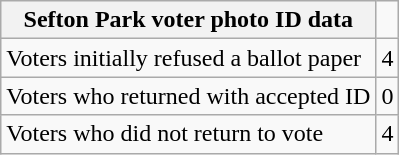<table class="wikitable">
<tr>
<th>Sefton Park voter photo ID data</th>
</tr>
<tr>
<td style="text-align:left">Voters initially refused a ballot paper</td>
<td style="text-align:center">4</td>
</tr>
<tr>
<td style="text-align:left">Voters who returned with accepted ID</td>
<td style="text-align:center">0</td>
</tr>
<tr>
<td style="text-align:left">Voters who did not return to vote</td>
<td style="text-align:center">4</td>
</tr>
</table>
